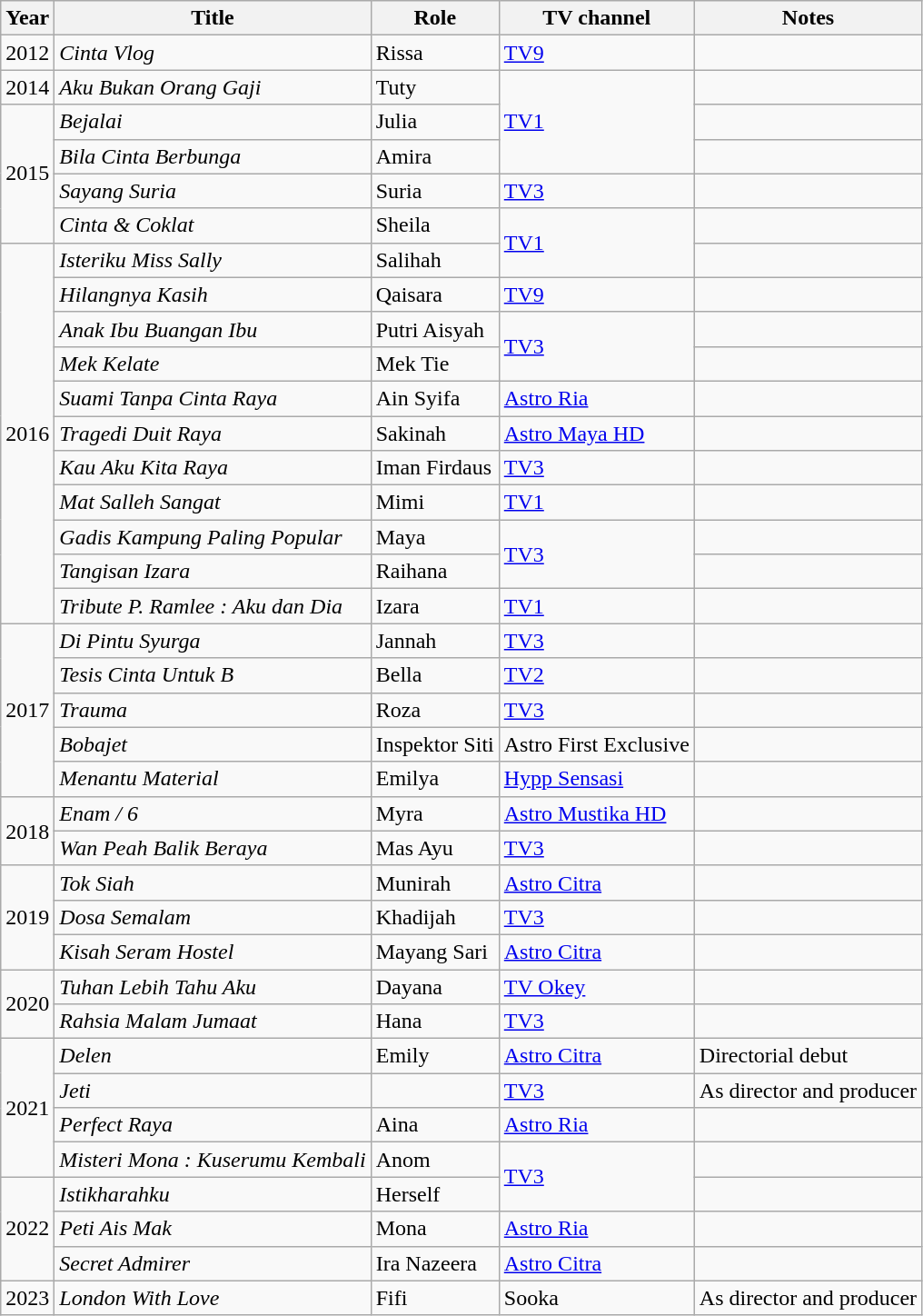<table class="wikitable">
<tr>
<th>Year</th>
<th>Title</th>
<th>Role</th>
<th>TV channel</th>
<th>Notes</th>
</tr>
<tr>
<td>2012</td>
<td><em>Cinta Vlog</em></td>
<td>Rissa</td>
<td><a href='#'>TV9</a></td>
<td></td>
</tr>
<tr>
<td>2014</td>
<td><em>Aku Bukan Orang Gaji</em></td>
<td>Tuty</td>
<td rowspan="3"><a href='#'>TV1</a></td>
<td></td>
</tr>
<tr>
<td rowspan="4">2015</td>
<td><em>Bejalai</em></td>
<td>Julia</td>
<td></td>
</tr>
<tr>
<td><em>Bila Cinta Berbunga</em></td>
<td>Amira</td>
<td></td>
</tr>
<tr>
<td><em>Sayang Suria</em></td>
<td>Suria</td>
<td><a href='#'>TV3</a></td>
<td></td>
</tr>
<tr>
<td><em>Cinta & Coklat</em></td>
<td>Sheila</td>
<td rowspan="2"><a href='#'>TV1</a></td>
<td></td>
</tr>
<tr>
<td rowspan="11">2016</td>
<td><em>Isteriku Miss Sally</em></td>
<td>Salihah</td>
<td></td>
</tr>
<tr>
<td><em>Hilangnya Kasih</em></td>
<td>Qaisara</td>
<td><a href='#'>TV9</a></td>
<td></td>
</tr>
<tr>
<td><em>Anak Ibu Buangan Ibu</em></td>
<td>Putri Aisyah</td>
<td rowspan="2"><a href='#'>TV3</a></td>
<td></td>
</tr>
<tr>
<td><em>Mek Kelate</em></td>
<td>Mek Tie</td>
<td></td>
</tr>
<tr>
<td><em>Suami Tanpa Cinta Raya</em></td>
<td>Ain Syifa</td>
<td><a href='#'>Astro Ria</a></td>
<td></td>
</tr>
<tr>
<td><em>Tragedi Duit Raya</em></td>
<td>Sakinah</td>
<td><a href='#'>Astro Maya HD</a></td>
<td></td>
</tr>
<tr>
<td><em>Kau Aku Kita Raya</em></td>
<td>Iman Firdaus</td>
<td><a href='#'>TV3</a></td>
<td></td>
</tr>
<tr>
<td><em>Mat Salleh Sangat</em></td>
<td>Mimi</td>
<td><a href='#'>TV1</a></td>
<td></td>
</tr>
<tr>
<td><em>Gadis Kampung Paling Popular</em></td>
<td>Maya</td>
<td rowspan="2"><a href='#'>TV3</a></td>
<td></td>
</tr>
<tr>
<td><em>Tangisan Izara</em></td>
<td>Raihana</td>
<td></td>
</tr>
<tr>
<td><em>Tribute P. Ramlee : Aku dan Dia</em></td>
<td>Izara</td>
<td><a href='#'>TV1</a></td>
<td></td>
</tr>
<tr>
<td rowspan="5">2017</td>
<td><em>Di Pintu Syurga</em></td>
<td>Jannah</td>
<td><a href='#'>TV3</a></td>
<td></td>
</tr>
<tr>
<td><em>Tesis Cinta Untuk B</em></td>
<td>Bella</td>
<td><a href='#'>TV2</a></td>
<td></td>
</tr>
<tr>
<td><em>Trauma</em></td>
<td>Roza</td>
<td><a href='#'>TV3</a></td>
<td></td>
</tr>
<tr>
<td><em>Bobajet</em></td>
<td>Inspektor Siti</td>
<td>Astro First Exclusive</td>
<td></td>
</tr>
<tr>
<td><em>Menantu Material</em></td>
<td>Emilya</td>
<td><a href='#'>Hypp Sensasi</a></td>
<td></td>
</tr>
<tr>
<td rowspan="2">2018</td>
<td><em>Enam / 6</em></td>
<td>Myra</td>
<td><a href='#'>Astro Mustika HD</a></td>
<td></td>
</tr>
<tr>
<td><em>Wan Peah Balik Beraya</em></td>
<td>Mas Ayu</td>
<td><a href='#'>TV3</a></td>
<td></td>
</tr>
<tr>
<td rowspan="3">2019</td>
<td><em>Tok Siah</em></td>
<td>Munirah</td>
<td><a href='#'>Astro Citra</a></td>
<td></td>
</tr>
<tr>
<td><em>Dosa Semalam</em></td>
<td>Khadijah</td>
<td><a href='#'>TV3</a></td>
<td></td>
</tr>
<tr>
<td><em>Kisah Seram Hostel</em></td>
<td>Mayang Sari</td>
<td><a href='#'>Astro Citra</a></td>
<td></td>
</tr>
<tr>
<td rowspan="2">2020</td>
<td><em>Tuhan Lebih Tahu Aku</em></td>
<td>Dayana</td>
<td><a href='#'>TV Okey</a></td>
<td></td>
</tr>
<tr>
<td><em>Rahsia Malam Jumaat</em></td>
<td>Hana</td>
<td><a href='#'>TV3</a></td>
<td></td>
</tr>
<tr>
<td rowspan="4">2021</td>
<td><em>Delen</em></td>
<td>Emily</td>
<td><a href='#'>Astro Citra</a></td>
<td>Directorial debut</td>
</tr>
<tr>
<td><em>Jeti</em></td>
<td></td>
<td><a href='#'>TV3</a></td>
<td>As director and producer</td>
</tr>
<tr>
<td><em>Perfect Raya</em></td>
<td>Aina</td>
<td><a href='#'>Astro Ria</a></td>
<td></td>
</tr>
<tr>
<td><em>Misteri Mona : Kuserumu Kembali</em></td>
<td>Anom</td>
<td rowspan="2"><a href='#'>TV3</a></td>
<td></td>
</tr>
<tr>
<td rowspan="3">2022</td>
<td><em>Istikharahku</em></td>
<td>Herself</td>
<td></td>
</tr>
<tr>
<td><em>Peti Ais Mak</em></td>
<td>Mona</td>
<td><a href='#'>Astro Ria</a></td>
<td></td>
</tr>
<tr>
<td><em>Secret Admirer</em></td>
<td>Ira Nazeera</td>
<td><a href='#'>Astro Citra</a></td>
<td></td>
</tr>
<tr>
<td>2023</td>
<td><em>London With Love</em></td>
<td>Fifi</td>
<td>Sooka</td>
<td>As director and producer</td>
</tr>
</table>
